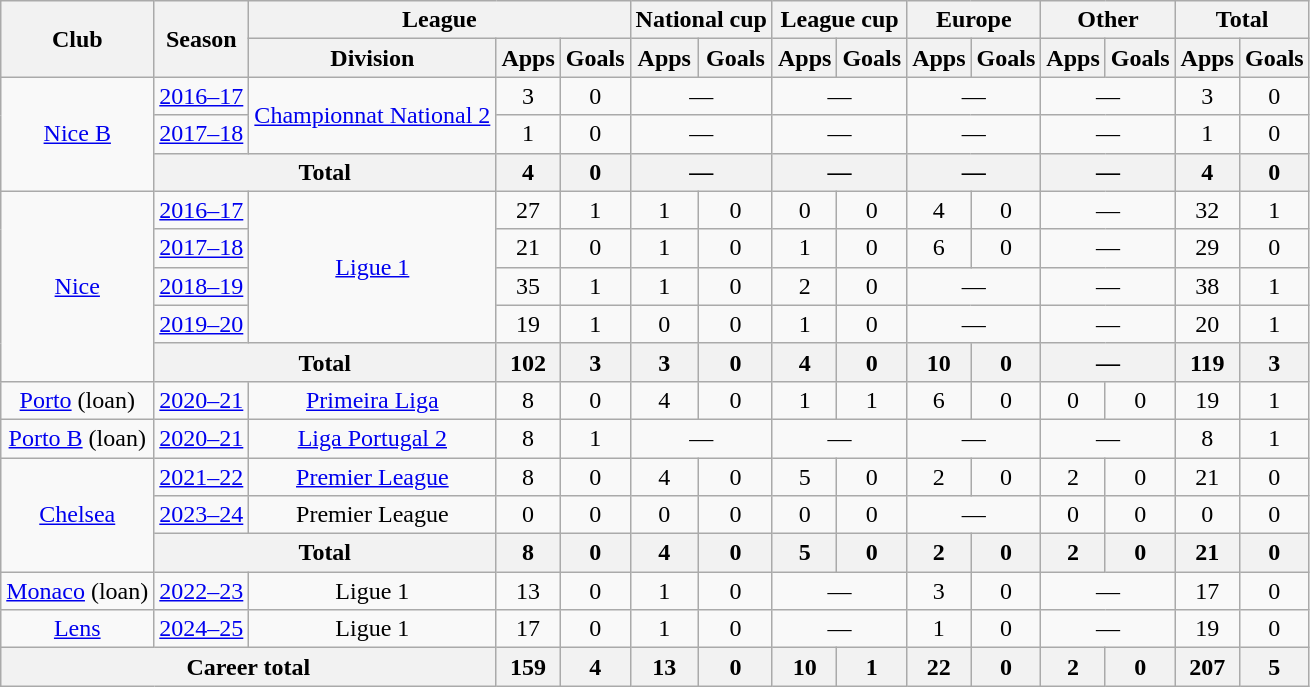<table class="wikitable" style="text-align:center">
<tr>
<th rowspan="2">Club</th>
<th rowspan="2">Season</th>
<th colspan="3">League</th>
<th colspan="2">National cup</th>
<th colspan="2">League cup</th>
<th colspan="2">Europe</th>
<th colspan="2">Other</th>
<th colspan="2">Total</th>
</tr>
<tr>
<th>Division</th>
<th>Apps</th>
<th>Goals</th>
<th>Apps</th>
<th>Goals</th>
<th>Apps</th>
<th>Goals</th>
<th>Apps</th>
<th>Goals</th>
<th>Apps</th>
<th>Goals</th>
<th>Apps</th>
<th>Goals</th>
</tr>
<tr>
<td rowspan="3"><a href='#'>Nice B</a></td>
<td><a href='#'>2016–17</a></td>
<td rowspan="2"><a href='#'>Championnat National 2</a></td>
<td>3</td>
<td>0</td>
<td colspan="2">—</td>
<td colspan="2">—</td>
<td colspan="2">—</td>
<td colspan="2">—</td>
<td>3</td>
<td>0</td>
</tr>
<tr>
<td><a href='#'>2017–18</a></td>
<td>1</td>
<td>0</td>
<td colspan="2">—</td>
<td colspan="2">—</td>
<td colspan="2">—</td>
<td colspan="2">—</td>
<td>1</td>
<td>0</td>
</tr>
<tr>
<th colspan="2">Total</th>
<th>4</th>
<th>0</th>
<th colspan="2">—</th>
<th colspan="2">—</th>
<th colspan="2">—</th>
<th colspan="2">—</th>
<th>4</th>
<th>0</th>
</tr>
<tr>
<td rowspan="5"><a href='#'>Nice</a></td>
<td><a href='#'>2016–17</a></td>
<td rowspan="4"><a href='#'>Ligue 1</a></td>
<td>27</td>
<td>1</td>
<td>1</td>
<td>0</td>
<td>0</td>
<td>0</td>
<td>4</td>
<td>0</td>
<td colspan="2">—</td>
<td>32</td>
<td>1</td>
</tr>
<tr>
<td><a href='#'>2017–18</a></td>
<td>21</td>
<td>0</td>
<td>1</td>
<td>0</td>
<td>1</td>
<td>0</td>
<td>6</td>
<td>0</td>
<td colspan="2">—</td>
<td>29</td>
<td>0</td>
</tr>
<tr>
<td><a href='#'>2018–19</a></td>
<td>35</td>
<td>1</td>
<td>1</td>
<td>0</td>
<td>2</td>
<td>0</td>
<td colspan="2">—</td>
<td colspan="2">—</td>
<td>38</td>
<td>1</td>
</tr>
<tr>
<td><a href='#'>2019–20</a></td>
<td>19</td>
<td>1</td>
<td>0</td>
<td>0</td>
<td>1</td>
<td>0</td>
<td colspan="2">—</td>
<td colspan="2">—</td>
<td>20</td>
<td>1</td>
</tr>
<tr>
<th colspan="2">Total</th>
<th>102</th>
<th>3</th>
<th>3</th>
<th>0</th>
<th>4</th>
<th>0</th>
<th>10</th>
<th>0</th>
<th colspan="2">—</th>
<th>119</th>
<th>3</th>
</tr>
<tr>
<td><a href='#'>Porto</a> (loan)</td>
<td><a href='#'>2020–21</a></td>
<td><a href='#'>Primeira Liga</a></td>
<td>8</td>
<td>0</td>
<td>4</td>
<td>0</td>
<td>1</td>
<td>1</td>
<td>6</td>
<td>0</td>
<td>0</td>
<td>0</td>
<td>19</td>
<td>1</td>
</tr>
<tr>
<td><a href='#'>Porto B</a> (loan)</td>
<td><a href='#'>2020–21</a></td>
<td><a href='#'>Liga Portugal 2</a></td>
<td>8</td>
<td>1</td>
<td colspan="2">—</td>
<td colspan="2">—</td>
<td colspan="2">—</td>
<td colspan="2">—</td>
<td>8</td>
<td>1</td>
</tr>
<tr>
<td rowspan="3"><a href='#'>Chelsea</a></td>
<td><a href='#'>2021–22</a></td>
<td><a href='#'>Premier League</a></td>
<td>8</td>
<td>0</td>
<td>4</td>
<td>0</td>
<td>5</td>
<td>0</td>
<td>2</td>
<td>0</td>
<td>2</td>
<td>0</td>
<td>21</td>
<td>0</td>
</tr>
<tr>
<td><a href='#'>2023–24</a></td>
<td>Premier League</td>
<td>0</td>
<td>0</td>
<td>0</td>
<td>0</td>
<td>0</td>
<td>0</td>
<td colspan="2">—</td>
<td>0</td>
<td>0</td>
<td>0</td>
<td>0</td>
</tr>
<tr>
<th colspan="2">Total</th>
<th>8</th>
<th>0</th>
<th>4</th>
<th>0</th>
<th>5</th>
<th>0</th>
<th>2</th>
<th>0</th>
<th>2</th>
<th>0</th>
<th>21</th>
<th>0</th>
</tr>
<tr>
<td><a href='#'>Monaco</a> (loan)</td>
<td><a href='#'>2022–23</a></td>
<td>Ligue 1</td>
<td>13</td>
<td>0</td>
<td>1</td>
<td>0</td>
<td colspan="2">—</td>
<td>3</td>
<td>0</td>
<td colspan="2">—</td>
<td>17</td>
<td>0</td>
</tr>
<tr>
<td><a href='#'>Lens</a></td>
<td><a href='#'>2024–25</a></td>
<td>Ligue 1</td>
<td>17</td>
<td>0</td>
<td>1</td>
<td>0</td>
<td colspan="2">—</td>
<td>1</td>
<td>0</td>
<td colspan="2">—</td>
<td>19</td>
<td>0</td>
</tr>
<tr>
<th colspan="3">Career total</th>
<th>159</th>
<th>4</th>
<th>13</th>
<th>0</th>
<th>10</th>
<th>1</th>
<th>22</th>
<th>0</th>
<th>2</th>
<th>0</th>
<th>207</th>
<th>5</th>
</tr>
</table>
